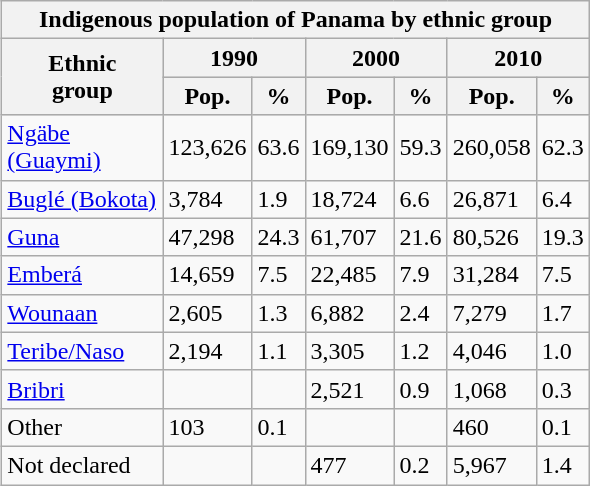<table class="sort wikitable sortable" style="float:right; style="font-size: 80%">
<tr>
<th colspan=7>Indigenous population of Panama by ethnic group</th>
</tr>
<tr bgcolor="#e0e0e0">
<th width="100pt" rowspan="2">Ethnic<br>group</th>
<th colspan="2">1990</th>
<th colspan="2">2000</th>
<th colspan="2">2010</th>
</tr>
<tr bgcolor="#e0e0e0">
<th>Pop.</th>
<th>%</th>
<th>Pop.</th>
<th>%</th>
<th>Pop.</th>
<th>%</th>
</tr>
<tr>
<td align=left><a href='#'>Ngäbe (Guaymi)</a></td>
<td>123,626</td>
<td>63.6</td>
<td>169,130</td>
<td>59.3</td>
<td>260,058</td>
<td>62.3</td>
</tr>
<tr>
<td align=left><a href='#'>Buglé (Bokota)</a></td>
<td>3,784</td>
<td>1.9</td>
<td>18,724</td>
<td>6.6</td>
<td>26,871</td>
<td>6.4</td>
</tr>
<tr>
<td align=left><a href='#'>Guna</a></td>
<td>47,298</td>
<td>24.3</td>
<td>61,707</td>
<td>21.6</td>
<td>80,526</td>
<td>19.3</td>
</tr>
<tr>
<td align=left><a href='#'>Emberá</a></td>
<td>14,659</td>
<td>7.5</td>
<td>22,485</td>
<td>7.9</td>
<td>31,284</td>
<td>7.5</td>
</tr>
<tr>
<td align=left><a href='#'>Wounaan</a></td>
<td>2,605</td>
<td>1.3</td>
<td>6,882</td>
<td>2.4</td>
<td>7,279</td>
<td>1.7</td>
</tr>
<tr>
<td align=left><a href='#'>Teribe/Naso</a></td>
<td>2,194</td>
<td>1.1</td>
<td>3,305</td>
<td>1.2</td>
<td>4,046</td>
<td>1.0</td>
</tr>
<tr>
<td align=left><a href='#'>Bribri</a></td>
<td></td>
<td></td>
<td>2,521</td>
<td>0.9</td>
<td>1,068</td>
<td>0.3</td>
</tr>
<tr>
<td align=left>Other</td>
<td>103</td>
<td>0.1</td>
<td></td>
<td></td>
<td>460</td>
<td>0.1</td>
</tr>
<tr>
<td align=left>Not declared</td>
<td></td>
<td></td>
<td>477</td>
<td>0.2</td>
<td>5,967</td>
<td>1.4</td>
</tr>
</table>
